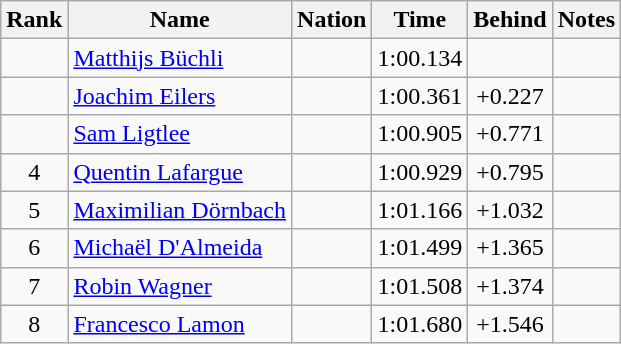<table class="wikitable sortable" style="text-align:center">
<tr>
<th>Rank</th>
<th>Name</th>
<th>Nation</th>
<th>Time</th>
<th>Behind</th>
<th>Notes</th>
</tr>
<tr>
<td></td>
<td align=left><a href='#'>Matthijs Büchli</a></td>
<td align=left></td>
<td>1:00.134</td>
<td></td>
<td></td>
</tr>
<tr>
<td></td>
<td align=left><a href='#'>Joachim Eilers</a></td>
<td align=left></td>
<td>1:00.361</td>
<td>+0.227</td>
<td></td>
</tr>
<tr>
<td></td>
<td align=left><a href='#'>Sam Ligtlee</a></td>
<td align=left></td>
<td>1:00.905</td>
<td>+0.771</td>
<td></td>
</tr>
<tr>
<td>4</td>
<td align=left><a href='#'>Quentin Lafargue</a></td>
<td align=left></td>
<td>1:00.929</td>
<td>+0.795</td>
<td></td>
</tr>
<tr>
<td>5</td>
<td align=left><a href='#'>Maximilian Dörnbach</a></td>
<td align=left></td>
<td>1:01.166</td>
<td>+1.032</td>
<td></td>
</tr>
<tr>
<td>6</td>
<td align=left><a href='#'>Michaël D'Almeida</a></td>
<td align=left></td>
<td>1:01.499</td>
<td>+1.365</td>
<td></td>
</tr>
<tr>
<td>7</td>
<td align=left><a href='#'>Robin Wagner</a></td>
<td align=left></td>
<td>1:01.508</td>
<td>+1.374</td>
<td></td>
</tr>
<tr>
<td>8</td>
<td align=left><a href='#'>Francesco Lamon</a></td>
<td align=left></td>
<td>1:01.680</td>
<td>+1.546</td>
<td></td>
</tr>
</table>
